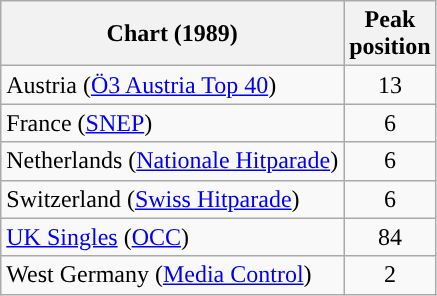<table class ="wikitable sortable">
<tr>
<th align="left">Chart (1989)</th>
<th style="text-align:center;">Peak<br>position</th>
</tr>
<tr>
<td align="left">Austria (<a href='#'>Ö3 Austria Top 40</a>)</td>
<td style="text-align:center;">13</td>
</tr>
<tr>
<td align="left">France (<a href='#'>SNEP</a>)</td>
<td style="text-align:center;">6</td>
</tr>
<tr>
<td align="left">Netherlands (<a href='#'>Nationale Hitparade</a>)</td>
<td style="text-align:center;">6</td>
</tr>
<tr>
<td align="left">Switzerland (<a href='#'>Swiss Hitparade</a>)</td>
<td style="text-align:center;">6</td>
</tr>
<tr>
<td align="left"><a href='#'>UK Singles</a> (<a href='#'>OCC</a>)</td>
<td style="text-align:center;">84</td>
</tr>
<tr>
<td align="left">West Germany (<a href='#'>Media Control</a>)</td>
<td style="text-align:center;">2</td>
</tr>
</table>
